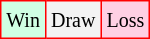<table class="wikitable">
<tr>
<td style="background-color: #d0ffe3; border:1px solid red;"><small>Win</small></td>
<td style="background-color: #f3f3f3; border:1px solid red;"><small>Draw</small></td>
<td style="background-color: #ffd0e3; border:1px solid red;"><small>Loss</small></td>
</tr>
</table>
